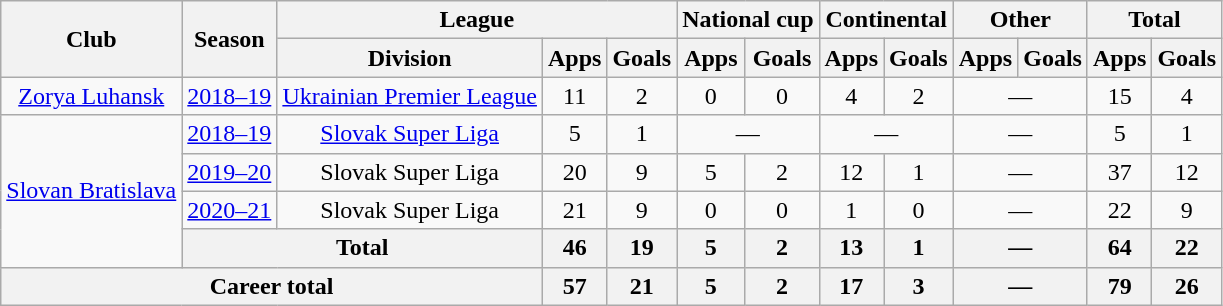<table class=wikitable style=text-align:center>
<tr>
<th rowspan="2">Club</th>
<th rowspan="2">Season</th>
<th colspan="3">League</th>
<th colspan="2">National cup</th>
<th colspan="2">Continental</th>
<th colspan="2">Other</th>
<th colspan="2">Total</th>
</tr>
<tr>
<th>Division</th>
<th>Apps</th>
<th>Goals</th>
<th>Apps</th>
<th>Goals</th>
<th>Apps</th>
<th>Goals</th>
<th>Apps</th>
<th>Goals</th>
<th>Apps</th>
<th>Goals</th>
</tr>
<tr>
<td><a href='#'>Zorya Luhansk</a></td>
<td><a href='#'>2018–19</a></td>
<td><a href='#'>Ukrainian Premier League</a></td>
<td>11</td>
<td>2</td>
<td>0</td>
<td>0</td>
<td>4</td>
<td>2</td>
<td colspan="2">—</td>
<td>15</td>
<td>4</td>
</tr>
<tr>
<td rowspan="4"><a href='#'>Slovan Bratislava</a></td>
<td><a href='#'>2018–19</a></td>
<td><a href='#'>Slovak Super Liga</a></td>
<td>5</td>
<td>1</td>
<td colspan="2">—</td>
<td colspan="2">—</td>
<td colspan="2">—</td>
<td>5</td>
<td>1</td>
</tr>
<tr>
<td><a href='#'>2019–20</a></td>
<td>Slovak Super Liga</td>
<td>20</td>
<td>9</td>
<td>5</td>
<td>2</td>
<td>12</td>
<td>1</td>
<td colspan="2">—</td>
<td>37</td>
<td>12</td>
</tr>
<tr>
<td><a href='#'>2020–21</a></td>
<td>Slovak Super Liga</td>
<td>21</td>
<td>9</td>
<td>0</td>
<td>0</td>
<td>1</td>
<td>0</td>
<td colspan="2">—</td>
<td>22</td>
<td>9</td>
</tr>
<tr>
<th colspan="2">Total</th>
<th>46</th>
<th>19</th>
<th>5</th>
<th>2</th>
<th>13</th>
<th>1</th>
<th colspan="2">—</th>
<th>64</th>
<th>22</th>
</tr>
<tr>
<th colspan="3">Career total</th>
<th>57</th>
<th>21</th>
<th>5</th>
<th>2</th>
<th>17</th>
<th>3</th>
<th colspan="2">—</th>
<th>79</th>
<th>26</th>
</tr>
</table>
